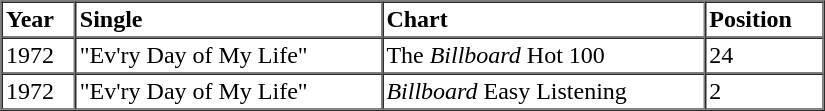<table border=1 cellspacing=0 cellpadding=2 width="550px">
<tr>
<th align="left">Year</th>
<th align="left">Single</th>
<th align="left">Chart</th>
<th align="left">Position</th>
</tr>
<tr>
<td align="left">1972</td>
<td align="left">"Ev'ry Day of My Life"</td>
<td align="left">The <em>Billboard</em> Hot 100</td>
<td align="left">24</td>
</tr>
<tr>
<td align="left">1972</td>
<td align="left">"Ev'ry Day of My Life"</td>
<td align="left"><em>Billboard</em> Easy Listening</td>
<td align="left">2</td>
</tr>
</table>
